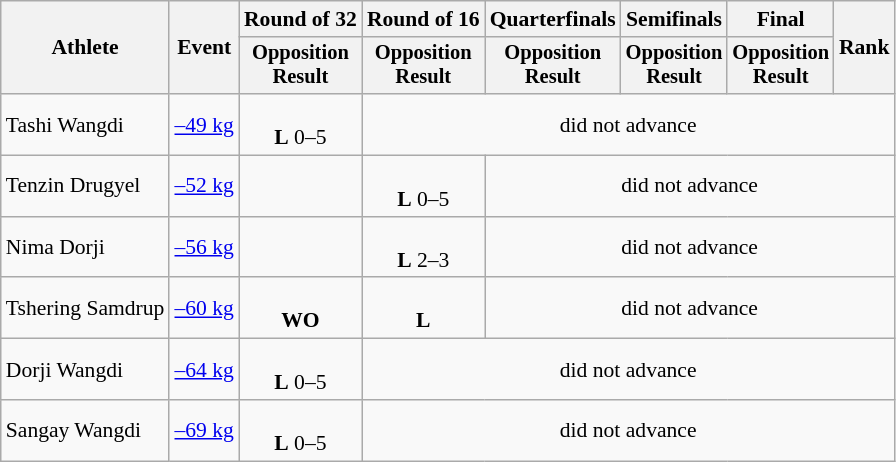<table class=wikitable style=font-size:90%;text-align:center>
<tr>
<th rowspan="2">Athlete</th>
<th rowspan="2">Event</th>
<th>Round of 32</th>
<th>Round of 16</th>
<th>Quarterfinals</th>
<th>Semifinals</th>
<th>Final</th>
<th rowspan=2>Rank</th>
</tr>
<tr style="font-size:95%">
<th>Opposition<br>Result</th>
<th>Opposition<br>Result</th>
<th>Opposition<br>Result</th>
<th>Opposition<br>Result</th>
<th>Opposition<br>Result</th>
</tr>
<tr>
<td align=left>Tashi Wangdi</td>
<td align=left><a href='#'>–49 kg</a></td>
<td><br><strong>L</strong> 0–5</td>
<td colspan=5>did not advance</td>
</tr>
<tr>
<td align=left>Tenzin Drugyel</td>
<td align=left><a href='#'>–52 kg</a></td>
<td></td>
<td><br><strong>L</strong> 0–5</td>
<td colspan=4>did not advance</td>
</tr>
<tr>
<td align=left>Nima Dorji</td>
<td align=left><a href='#'>–56 kg</a></td>
<td></td>
<td><br><strong>L</strong> 2–3</td>
<td colspan=4>did not advance</td>
</tr>
<tr>
<td align=left>Tshering Samdrup</td>
<td align=left><a href='#'>–60 kg</a></td>
<td><br><strong>WO</strong></td>
<td><br><strong>L</strong> </td>
<td colspan=4>did not advance</td>
</tr>
<tr>
<td align=left>Dorji Wangdi</td>
<td align=left><a href='#'>–64 kg</a></td>
<td><br><strong>L</strong> 0–5</td>
<td colspan=5>did not advance</td>
</tr>
<tr>
<td align=left>Sangay Wangdi</td>
<td align=left><a href='#'>–69 kg</a></td>
<td><br><strong>L</strong> 0–5</td>
<td colspan=5>did not advance</td>
</tr>
</table>
